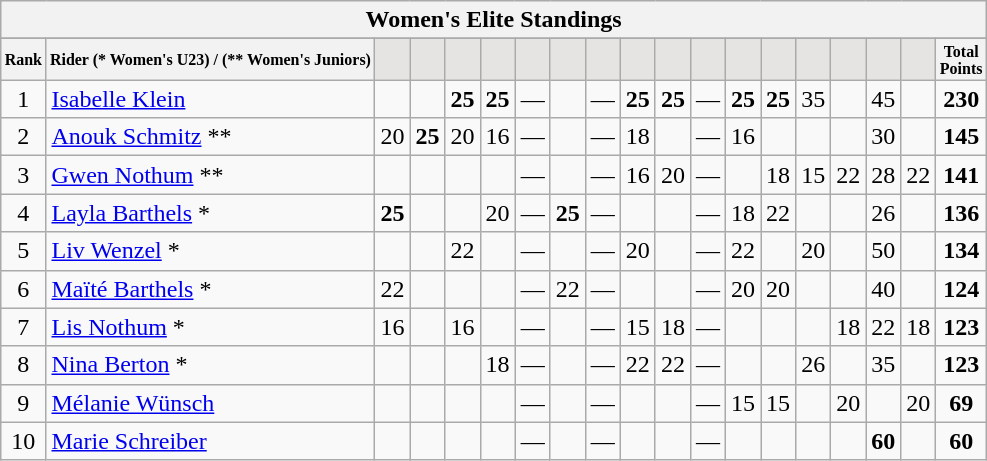<table class="wikitable sortable">
<tr>
<th colspan=27 align="center">Women's Elite Standings</th>
</tr>
<tr>
</tr>
<tr style="font-size:8pt;font-weight:bold">
<th align="center">Rank</th>
<th align="center">Rider (* Women's U23) / (** Women's Juniors)</th>
<th class=unsortable style="background:#E5E4E2;"><small></small></th>
<th class=unsortable style="background:#E5E4E2;"><small></small></th>
<th class=unsortable style="background:#E5E4E2;"><small></small></th>
<th class=unsortable style="background:#E5E4E2;"><small></small></th>
<th class=unsortable style="background:#E5E4E2;"><small></small></th>
<th class=unsortable style="background:#E5E4E2;"><small></small></th>
<th class=unsortable style="background:#E5E4E2;"><small></small></th>
<th class=unsortable style="background:#E5E4E2;"><small></small></th>
<th class=unsortable style="background:#E5E4E2;"><small></small></th>
<th class=unsortable style="background:#E5E4E2;"><small></small></th>
<th class=unsortable style="background:#E5E4E2;"><small></small></th>
<th class=unsortable style="background:#E5E4E2;"><small></small></th>
<th class=unsortable style="background:#E5E4E2;"><small></small></th>
<th class=unsortable style="background:#E5E4E2;"><small></small></th>
<th class=unsortable style="background:#E5E4E2;"><small></small></th>
<th class=unsortable style="background:#E5E4E2;"><small></small></th>
<th align="center">Total<br>Points</th>
</tr>
<tr>
<td align=center>1</td>
<td> <a href='#'>Isabelle Klein</a></td>
<td align=center></td>
<td align=center></td>
<td align=center><strong>25</strong></td>
<td align=center><strong>25</strong></td>
<td align=center>—</td>
<td align=center></td>
<td align=center>—</td>
<td align=center><strong>25</strong></td>
<td align=center><strong>25</strong></td>
<td align=center>—</td>
<td align=center><strong>25</strong></td>
<td align=center><strong>25</strong></td>
<td align=center>35</td>
<td align=center></td>
<td align=center>45</td>
<td align=center></td>
<td align=center><strong>230</strong></td>
</tr>
<tr>
<td align=center>2</td>
<td> <a href='#'>Anouk Schmitz</a> **</td>
<td align=center>20</td>
<td align=center><strong>25</strong></td>
<td align=center>20</td>
<td align=center>16</td>
<td align=center>—</td>
<td align=center></td>
<td align=center>—</td>
<td align=center>18</td>
<td align=center></td>
<td align=center>—</td>
<td align=center>16</td>
<td align=center></td>
<td align=center></td>
<td align=center></td>
<td align=center>30</td>
<td align=center></td>
<td align=center><strong>145</strong></td>
</tr>
<tr>
<td align=center>3</td>
<td> <a href='#'>Gwen Nothum</a> **</td>
<td align=center></td>
<td align=center></td>
<td align=center></td>
<td align=center></td>
<td align=center>—</td>
<td align=center></td>
<td align=center>—</td>
<td align=center>16</td>
<td align=center>20</td>
<td align=center>—</td>
<td align=center></td>
<td align=center>18</td>
<td align=center>15</td>
<td align=center>22</td>
<td align=center>28</td>
<td align=center>22</td>
<td align=center><strong>141</strong></td>
</tr>
<tr>
<td align=center>4</td>
<td> <a href='#'>Layla Barthels</a> *</td>
<td align=center><strong>25</strong></td>
<td align=center></td>
<td align=center></td>
<td align=center>20</td>
<td align=center>—</td>
<td align=center><strong>25</strong></td>
<td align=center>—</td>
<td align=center></td>
<td align=center></td>
<td align=center>—</td>
<td align=center>18</td>
<td align=center>22</td>
<td align=center></td>
<td align=center></td>
<td align=center>26</td>
<td align=center></td>
<td align=center><strong>136</strong></td>
</tr>
<tr>
<td align=center>5</td>
<td> <a href='#'>Liv Wenzel</a> *</td>
<td align=center></td>
<td align=center></td>
<td align=center>22</td>
<td align=center></td>
<td align=center>—</td>
<td align=center></td>
<td align=center>—</td>
<td align=center>20</td>
<td align=center></td>
<td align=center>—</td>
<td align=center>22</td>
<td align=center></td>
<td align=center>20</td>
<td align=center></td>
<td align=center>50</td>
<td align=center></td>
<td align=center><strong>134</strong></td>
</tr>
<tr>
<td align=center>6</td>
<td> <a href='#'>Maïté Barthels</a> *</td>
<td align=center>22</td>
<td align=center></td>
<td align=center></td>
<td align=center></td>
<td align=center>—</td>
<td align=center>22</td>
<td align=center>—</td>
<td align=center></td>
<td align=center></td>
<td align=center>—</td>
<td align=center>20</td>
<td align=center>20</td>
<td align=center></td>
<td align=center></td>
<td align=center>40</td>
<td align=center></td>
<td align=center><strong>124</strong></td>
</tr>
<tr>
<td align=center>7</td>
<td> <a href='#'>Lis Nothum</a> *</td>
<td align=center>16</td>
<td align=center></td>
<td align=center>16</td>
<td align=center></td>
<td align=center>—</td>
<td align=center></td>
<td align=center>—</td>
<td align=center>15</td>
<td align=center>18</td>
<td align=center>—</td>
<td align=center></td>
<td align=center></td>
<td align=center></td>
<td align=center>18</td>
<td align=center>22</td>
<td align=center>18</td>
<td align=center><strong>123</strong></td>
</tr>
<tr>
<td align=center>8</td>
<td> <a href='#'>Nina Berton</a> *</td>
<td align=center></td>
<td align=center></td>
<td align=center></td>
<td align=center>18</td>
<td align=center>—</td>
<td align=center></td>
<td align=center>—</td>
<td align=center>22</td>
<td align=center>22</td>
<td align=center>—</td>
<td align=center></td>
<td align=center></td>
<td align=center>26</td>
<td align=center></td>
<td align=center>35</td>
<td align=center></td>
<td align=center><strong>123</strong></td>
</tr>
<tr>
<td align=center>9</td>
<td> <a href='#'>Mélanie Wünsch</a></td>
<td align=center></td>
<td align=center></td>
<td align=center></td>
<td align=center></td>
<td align=center>—</td>
<td align=center></td>
<td align=center>—</td>
<td align=center></td>
<td align=center></td>
<td align=center>—</td>
<td align=center>15</td>
<td align=center>15</td>
<td align=center></td>
<td align=center>20</td>
<td align=center></td>
<td align=center>20</td>
<td align=center><strong>69</strong></td>
</tr>
<tr>
<td align=center>10</td>
<td> <a href='#'>Marie Schreiber</a></td>
<td align=center></td>
<td align=center></td>
<td align=center></td>
<td align=center></td>
<td align=center>—</td>
<td align=center></td>
<td align=center>—</td>
<td align=center></td>
<td align=center></td>
<td align=center>—</td>
<td align=center></td>
<td align=center></td>
<td align=center></td>
<td align=center></td>
<td align=center><strong>60</strong></td>
<td align=center></td>
<td align=center><strong>60</strong></td>
</tr>
</table>
